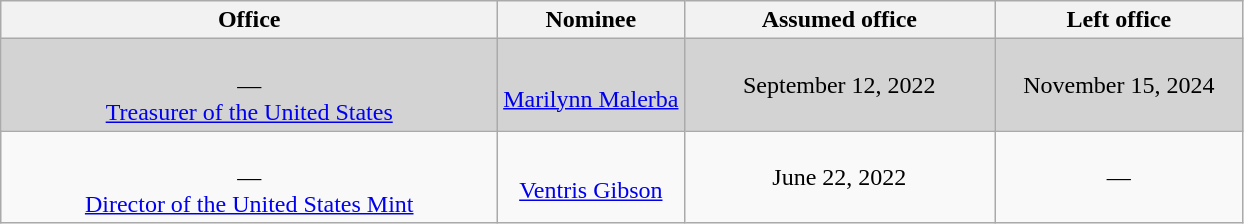<table class="wikitable sortable" style="text-align:center">
<tr>
<th style="width:40%;">Office</th>
<th style="width:15%;">Nominee</th>
<th style="width:25%;" data-sort-type="date">Assumed office</th>
<th style="width:20%;" data-sort-type="date">Left office</th>
</tr>
<tr style="background:lightgray;">
<td><br>—<br><a href='#'>Treasurer of the United States</a></td>
<td><br><a href='#'>Marilynn Malerba</a></td>
<td>September 12, 2022</td>
<td>November 15, 2024</td>
</tr>
<tr>
<td><br>—<br><a href='#'>Director of the United States Mint</a></td>
<td><br><a href='#'>Ventris Gibson</a></td>
<td>June 22, 2022<br></td>
<td>—</td>
</tr>
</table>
